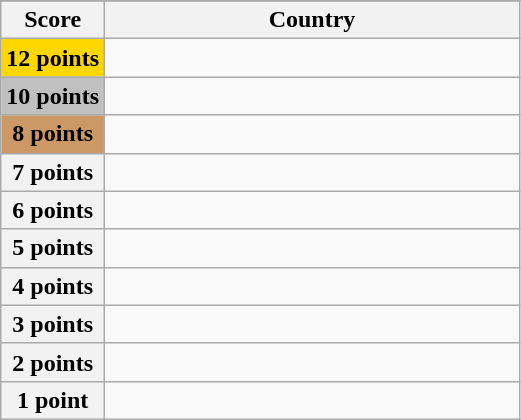<table class="wikitable">
<tr>
</tr>
<tr>
<th scope="col" width="20%">Score</th>
<th scope="col">Country</th>
</tr>
<tr>
<th scope="row" style="background:gold">12 points</th>
<td></td>
</tr>
<tr>
<th scope="row" style="background:silver">10 points</th>
<td></td>
</tr>
<tr>
<th scope="row" style="background:#CC9966">8 points</th>
<td></td>
</tr>
<tr>
<th scope="row">7 points</th>
<td></td>
</tr>
<tr>
<th scope="row">6 points</th>
<td></td>
</tr>
<tr>
<th scope="row">5 points</th>
<td></td>
</tr>
<tr>
<th scope="row">4 points</th>
<td></td>
</tr>
<tr>
<th scope="row">3 points</th>
<td></td>
</tr>
<tr>
<th scope="row">2 points</th>
<td></td>
</tr>
<tr>
<th scope="row">1 point</th>
<td></td>
</tr>
</table>
